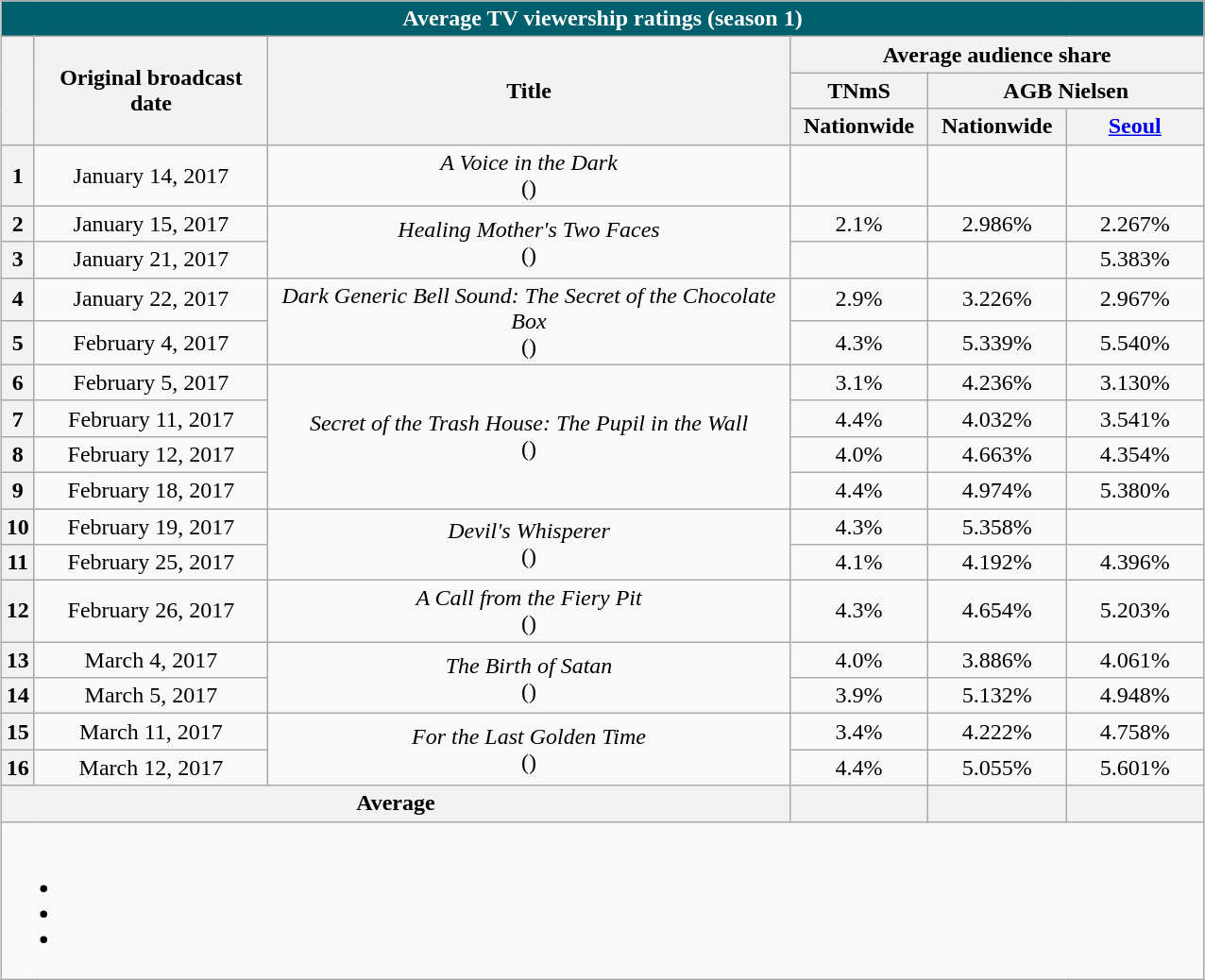<table role="presentation" class="wikitable mw-collapsible mw-collapsed innercollapse" style="text-align:center;max-width:850px; margin-left: auto; margin-right: auto; border: none;">
<tr>
<th colspan="6" style="background:#005F6C; text-align:centre;color:white">Average TV viewership ratings (season 1)</th>
</tr>
<tr>
<th rowspan="3"></th>
<th rowspan="3">Original broadcast date</th>
<th rowspan="3">Title</th>
<th colspan="3">Average audience share</th>
</tr>
<tr>
<th width="90">TNmS</th>
<th colspan="2">AGB Nielsen</th>
</tr>
<tr>
<th width="90">Nationwide</th>
<th width="90">Nationwide</th>
<th width="90"><a href='#'>Seoul</a></th>
</tr>
<tr>
<th>1</th>
<td>January 14, 2017</td>
<td><em>A Voice in the Dark</em><br>()</td>
<td></td>
<td></td>
<td></td>
</tr>
<tr>
<th>2</th>
<td>January 15, 2017</td>
<td rowspan="2"><em>Healing Mother's Two Faces</em><br>()</td>
<td>2.1%</td>
<td>2.986%</td>
<td>2.267%</td>
</tr>
<tr>
<th>3</th>
<td>January 21, 2017</td>
<td></td>
<td></td>
<td>5.383%</td>
</tr>
<tr>
<th>4</th>
<td>January 22, 2017</td>
<td rowspan="2"><em>Dark Generic Bell Sound: The Secret of the Chocolate Box</em><br>()</td>
<td>2.9%</td>
<td>3.226%</td>
<td>2.967%</td>
</tr>
<tr>
<th>5</th>
<td>February 4, 2017</td>
<td>4.3%</td>
<td>5.339%</td>
<td>5.540%</td>
</tr>
<tr>
<th>6</th>
<td>February 5, 2017</td>
<td rowspan="4"><em>Secret of the Trash House: The Pupil in the Wall</em><br>()</td>
<td>3.1%</td>
<td>4.236%</td>
<td>3.130%</td>
</tr>
<tr>
<th>7</th>
<td>February 11, 2017</td>
<td>4.4%</td>
<td>4.032%</td>
<td>3.541%</td>
</tr>
<tr>
<th>8</th>
<td>February 12, 2017</td>
<td>4.0%</td>
<td>4.663%</td>
<td>4.354%</td>
</tr>
<tr>
<th>9</th>
<td>February 18, 2017</td>
<td>4.4%</td>
<td>4.974%</td>
<td>5.380%</td>
</tr>
<tr>
<th>10</th>
<td>February 19, 2017</td>
<td rowspan="2"><em>Devil's Whisperer</em><br>()</td>
<td>4.3%</td>
<td>5.358%</td>
<td></td>
</tr>
<tr>
<th>11</th>
<td>February 25, 2017</td>
<td>4.1%</td>
<td>4.192%</td>
<td>4.396%</td>
</tr>
<tr>
<th>12</th>
<td>February 26, 2017</td>
<td rowspan="1"><em>A Call from the Fiery Pit</em><br>()</td>
<td>4.3%</td>
<td>4.654%</td>
<td>5.203%</td>
</tr>
<tr>
<th>13</th>
<td>March 4, 2017</td>
<td rowspan="2"><em>The Birth of Satan</em><br>()</td>
<td>4.0%</td>
<td>3.886%</td>
<td>4.061%</td>
</tr>
<tr>
<th>14</th>
<td>March 5, 2017</td>
<td>3.9%</td>
<td>5.132%</td>
<td>4.948%</td>
</tr>
<tr>
<th>15</th>
<td>March 11, 2017</td>
<td rowspan="2"><em>For the Last Golden Time</em><br>()</td>
<td>3.4%</td>
<td>4.222%</td>
<td>4.758%</td>
</tr>
<tr>
<th>16</th>
<td>March 12, 2017</td>
<td>4.4%</td>
<td>5.055%</td>
<td>5.601%</td>
</tr>
<tr>
<th colspan="3">Average</th>
<th></th>
<th></th>
<th></th>
</tr>
<tr>
<td colspan="6"><br><ul><li></li><li></li><li></li></ul></td>
</tr>
</table>
